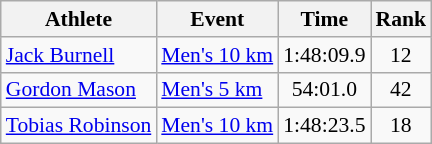<table class=wikitable style="font-size:90%;">
<tr>
<th>Athlete</th>
<th>Event</th>
<th>Time</th>
<th>Rank</th>
</tr>
<tr align=center>
<td align=left><a href='#'>Jack Burnell</a></td>
<td align=left><a href='#'>Men's 10 km</a></td>
<td>1:48:09.9</td>
<td>12</td>
</tr>
<tr align=center>
<td align=left><a href='#'>Gordon Mason</a></td>
<td align=left><a href='#'>Men's 5 km</a></td>
<td>54:01.0</td>
<td>42</td>
</tr>
<tr align=center>
<td align=left><a href='#'>Tobias Robinson</a></td>
<td align=left><a href='#'>Men's 10 km</a></td>
<td>1:48:23.5</td>
<td>18</td>
</tr>
</table>
